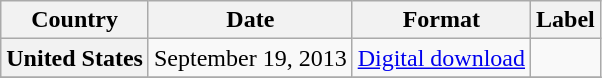<table class="wikitable plainrowheaders">
<tr>
<th scope="col">Country</th>
<th scope="col">Date</th>
<th scope="col">Format</th>
<th scope="col">Label</th>
</tr>
<tr>
<th scope="row">United States</th>
<td>September 19, 2013</td>
<td><a href='#'>Digital download</a></td>
<td></td>
</tr>
<tr>
</tr>
</table>
